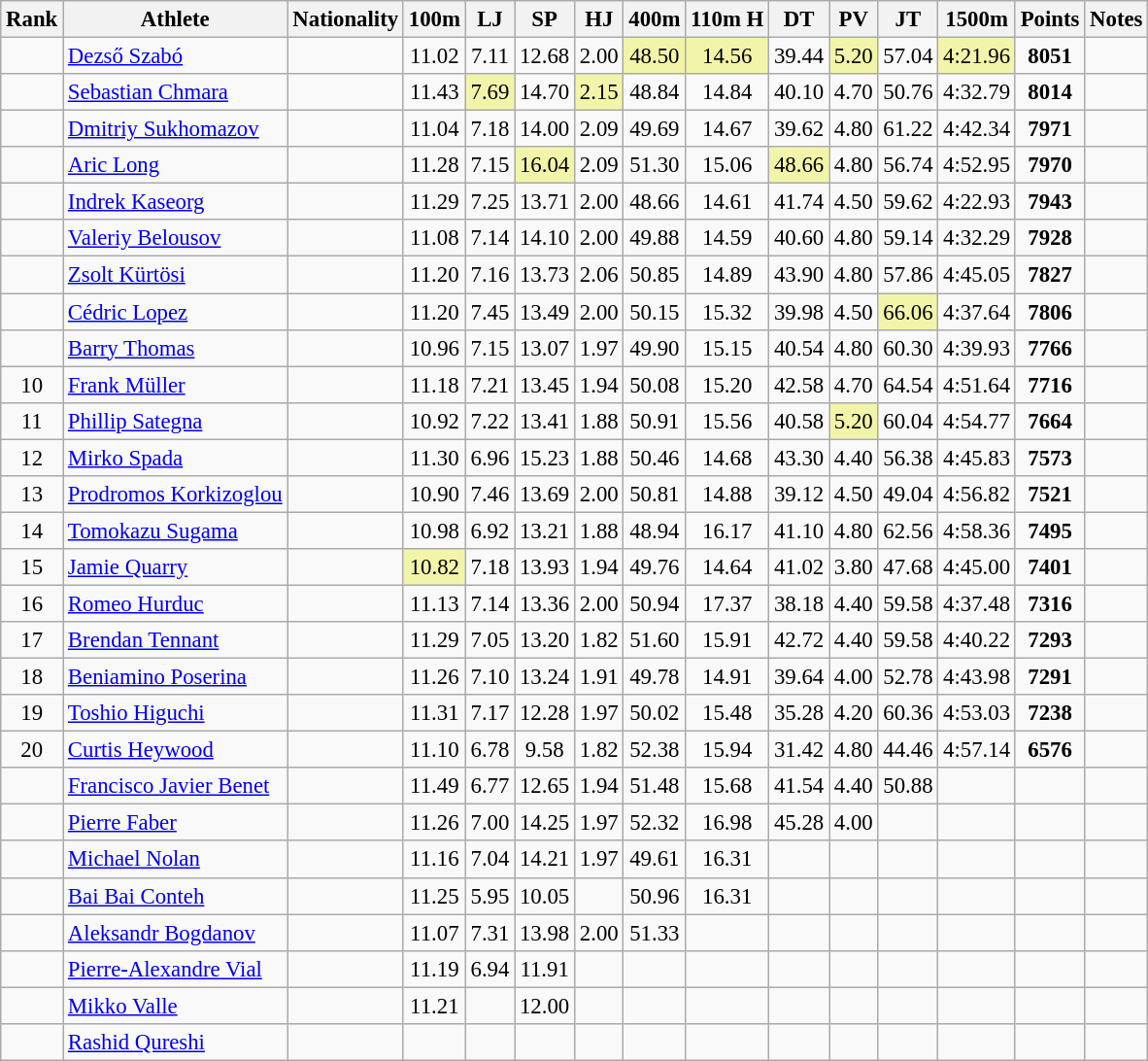<table class="wikitable sortable" style=" text-align:center; font-size:95%;">
<tr>
<th>Rank</th>
<th>Athlete</th>
<th>Nationality</th>
<th>100m</th>
<th>LJ</th>
<th>SP</th>
<th>HJ</th>
<th>400m</th>
<th>110m H</th>
<th>DT</th>
<th>PV</th>
<th>JT</th>
<th>1500m</th>
<th>Points</th>
<th>Notes</th>
</tr>
<tr>
<td></td>
<td align=left><a href='#'>Dezső Szabó</a></td>
<td align=left></td>
<td>11.02</td>
<td>7.11</td>
<td>12.68</td>
<td>2.00</td>
<td bgcolor=#F2F5A9>48.50</td>
<td bgcolor=#F2F5A9>14.56</td>
<td>39.44</td>
<td bgcolor=#F2F5A9>5.20</td>
<td>57.04</td>
<td bgcolor=#F2F5A9>4:21.96</td>
<td><strong>8051</strong></td>
<td></td>
</tr>
<tr>
<td></td>
<td align=left><a href='#'>Sebastian Chmara</a></td>
<td align=left></td>
<td>11.43</td>
<td bgcolor=#F2F5A9>7.69</td>
<td>14.70</td>
<td bgcolor=#F2F5A9>2.15</td>
<td>48.84</td>
<td>14.84</td>
<td>40.10</td>
<td>4.70</td>
<td>50.76</td>
<td>4:32.79</td>
<td><strong>8014</strong></td>
<td></td>
</tr>
<tr>
<td></td>
<td align=left><a href='#'>Dmitriy Sukhomazov</a></td>
<td align=left></td>
<td>11.04</td>
<td>7.18</td>
<td>14.00</td>
<td>2.09</td>
<td>49.69</td>
<td>14.67</td>
<td>39.62</td>
<td>4.80</td>
<td>61.22</td>
<td>4:42.34</td>
<td><strong>7971</strong></td>
<td></td>
</tr>
<tr>
<td></td>
<td align=left><a href='#'>Aric Long</a></td>
<td align=left></td>
<td>11.28</td>
<td>7.15</td>
<td bgcolor=#F2F5A9>16.04</td>
<td>2.09</td>
<td>51.30</td>
<td>15.06</td>
<td bgcolor=#F2F5A9>48.66</td>
<td>4.80</td>
<td>56.74</td>
<td>4:52.95</td>
<td><strong>7970</strong></td>
<td></td>
</tr>
<tr>
<td></td>
<td align=left><a href='#'>Indrek Kaseorg</a></td>
<td align=left></td>
<td>11.29</td>
<td>7.25</td>
<td>13.71</td>
<td>2.00</td>
<td>48.66</td>
<td>14.61</td>
<td>41.74</td>
<td>4.50</td>
<td>59.62</td>
<td>4:22.93</td>
<td><strong>7943</strong></td>
<td></td>
</tr>
<tr>
<td></td>
<td align=left><a href='#'>Valeriy Belousov</a></td>
<td align=left></td>
<td>11.08</td>
<td>7.14</td>
<td>14.10</td>
<td>2.00</td>
<td>49.88</td>
<td>14.59</td>
<td>40.60</td>
<td>4.80</td>
<td>59.14</td>
<td>4:32.29</td>
<td><strong>7928</strong></td>
<td></td>
</tr>
<tr>
<td></td>
<td align=left><a href='#'>Zsolt Kürtösi</a></td>
<td align=left></td>
<td>11.20</td>
<td>7.16</td>
<td>13.73</td>
<td>2.06</td>
<td>50.85</td>
<td>14.89</td>
<td>43.90</td>
<td>4.80</td>
<td>57.86</td>
<td>4:45.05</td>
<td><strong>7827</strong></td>
<td></td>
</tr>
<tr>
<td></td>
<td align=left><a href='#'>Cédric Lopez</a></td>
<td align=left></td>
<td>11.20</td>
<td>7.45</td>
<td>13.49</td>
<td>2.00</td>
<td>50.15</td>
<td>15.32</td>
<td>39.98</td>
<td>4.50</td>
<td bgcolor=#F2F5A9>66.06</td>
<td>4:37.64</td>
<td><strong>7806</strong></td>
<td></td>
</tr>
<tr>
<td></td>
<td align=left><a href='#'>Barry Thomas</a></td>
<td align=left></td>
<td>10.96</td>
<td>7.15</td>
<td>13.07</td>
<td>1.97</td>
<td>49.90</td>
<td>15.15</td>
<td>40.54</td>
<td>4.80</td>
<td>60.30</td>
<td>4:39.93</td>
<td><strong>7766</strong></td>
<td></td>
</tr>
<tr>
<td>10</td>
<td align=left><a href='#'>Frank Müller</a></td>
<td align=left></td>
<td>11.18</td>
<td>7.21</td>
<td>13.45</td>
<td>1.94</td>
<td>50.08</td>
<td>15.20</td>
<td>42.58</td>
<td>4.70</td>
<td>64.54</td>
<td>4:51.64</td>
<td><strong>7716</strong></td>
<td></td>
</tr>
<tr>
<td>11</td>
<td align=left><a href='#'>Phillip Sategna</a></td>
<td align=left></td>
<td>10.92</td>
<td>7.22</td>
<td>13.41</td>
<td>1.88</td>
<td>50.91</td>
<td>15.56</td>
<td>40.58</td>
<td bgcolor=#F2F5A9>5.20</td>
<td>60.04</td>
<td>4:54.77</td>
<td><strong>7664</strong></td>
<td></td>
</tr>
<tr>
<td>12</td>
<td align=left><a href='#'>Mirko Spada</a></td>
<td align=left></td>
<td>11.30</td>
<td>6.96</td>
<td>15.23</td>
<td>1.88</td>
<td>50.46</td>
<td>14.68</td>
<td>43.30</td>
<td>4.40</td>
<td>56.38</td>
<td>4:45.83</td>
<td><strong>7573</strong></td>
<td></td>
</tr>
<tr>
<td>13</td>
<td align=left><a href='#'>Prodromos Korkizoglou</a></td>
<td align=left></td>
<td>10.90</td>
<td>7.46</td>
<td>13.69</td>
<td>2.00</td>
<td>50.81</td>
<td>14.88</td>
<td>39.12</td>
<td>4.50</td>
<td>49.04</td>
<td>4:56.82</td>
<td><strong>7521</strong></td>
<td></td>
</tr>
<tr>
<td>14</td>
<td align=left><a href='#'>Tomokazu Sugama</a></td>
<td align=left></td>
<td>10.98</td>
<td>6.92</td>
<td>13.21</td>
<td>1.88</td>
<td>48.94</td>
<td>16.17</td>
<td>41.10</td>
<td>4.80</td>
<td>62.56</td>
<td>4:58.36</td>
<td><strong>7495</strong></td>
<td></td>
</tr>
<tr>
<td>15</td>
<td align=left><a href='#'>Jamie Quarry</a></td>
<td align=left></td>
<td bgcolor=#F2F5A9>10.82</td>
<td>7.18</td>
<td>13.93</td>
<td>1.94</td>
<td>49.76</td>
<td>14.64</td>
<td>41.02</td>
<td>3.80</td>
<td>47.68</td>
<td>4:45.00</td>
<td><strong>7401</strong></td>
<td></td>
</tr>
<tr>
<td>16</td>
<td align=left><a href='#'>Romeo Hurduc</a></td>
<td align=left></td>
<td>11.13</td>
<td>7.14</td>
<td>13.36</td>
<td>2.00</td>
<td>50.94</td>
<td>17.37</td>
<td>38.18</td>
<td>4.40</td>
<td>59.58</td>
<td>4:37.48</td>
<td><strong>7316</strong></td>
<td></td>
</tr>
<tr>
<td>17</td>
<td align=left><a href='#'>Brendan Tennant</a></td>
<td align=left></td>
<td>11.29</td>
<td>7.05</td>
<td>13.20</td>
<td>1.82</td>
<td>51.60</td>
<td>15.91</td>
<td>42.72</td>
<td>4.40</td>
<td>59.58</td>
<td>4:40.22</td>
<td><strong>7293</strong></td>
<td></td>
</tr>
<tr>
<td>18</td>
<td align=left><a href='#'>Beniamino Poserina</a></td>
<td align=left></td>
<td>11.26</td>
<td>7.10</td>
<td>13.24</td>
<td>1.91</td>
<td>49.78</td>
<td>14.91</td>
<td>39.64</td>
<td>4.00</td>
<td>52.78</td>
<td>4:43.98</td>
<td><strong>7291</strong></td>
<td></td>
</tr>
<tr>
<td>19</td>
<td align=left><a href='#'>Toshio Higuchi</a></td>
<td align=left></td>
<td>11.31</td>
<td>7.17</td>
<td>12.28</td>
<td>1.97</td>
<td>50.02</td>
<td>15.48</td>
<td>35.28</td>
<td>4.20</td>
<td>60.36</td>
<td>4:53.03</td>
<td><strong>7238</strong></td>
<td></td>
</tr>
<tr>
<td>20</td>
<td align=left><a href='#'>Curtis Heywood</a></td>
<td align=left></td>
<td>11.10</td>
<td>6.78</td>
<td>9.58</td>
<td>1.82</td>
<td>52.38</td>
<td>15.94</td>
<td>31.42</td>
<td>4.80</td>
<td>44.46</td>
<td>4:57.14</td>
<td><strong>6576</strong></td>
<td></td>
</tr>
<tr>
<td></td>
<td align=left><a href='#'>Francisco Javier Benet</a></td>
<td align=left></td>
<td>11.49</td>
<td>6.77</td>
<td>12.65</td>
<td>1.94</td>
<td>51.48</td>
<td>15.68</td>
<td>41.54</td>
<td>4.40</td>
<td>50.88</td>
<td></td>
<td><strong></strong></td>
<td></td>
</tr>
<tr>
<td></td>
<td align=left><a href='#'>Pierre Faber</a></td>
<td align=left></td>
<td>11.26</td>
<td>7.00</td>
<td>14.25</td>
<td>1.97</td>
<td>52.32</td>
<td>16.98</td>
<td>45.28</td>
<td>4.00</td>
<td></td>
<td></td>
<td><strong></strong></td>
<td></td>
</tr>
<tr>
<td></td>
<td align=left><a href='#'>Michael Nolan</a></td>
<td align=left></td>
<td>11.16</td>
<td>7.04</td>
<td>14.21</td>
<td>1.97</td>
<td>49.61</td>
<td>16.31</td>
<td></td>
<td></td>
<td></td>
<td></td>
<td><strong></strong></td>
<td></td>
</tr>
<tr>
<td></td>
<td align=left><a href='#'>Bai Bai Conteh</a></td>
<td align=left></td>
<td>11.25</td>
<td>5.95</td>
<td>10.05</td>
<td></td>
<td>50.96</td>
<td>16.31</td>
<td></td>
<td></td>
<td></td>
<td></td>
<td><strong></strong></td>
<td></td>
</tr>
<tr>
<td></td>
<td align=left><a href='#'>Aleksandr Bogdanov</a></td>
<td align=left></td>
<td>11.07</td>
<td>7.31</td>
<td>13.98</td>
<td>2.00</td>
<td>51.33</td>
<td></td>
<td></td>
<td></td>
<td></td>
<td></td>
<td><strong></strong></td>
<td></td>
</tr>
<tr>
<td></td>
<td align=left><a href='#'>Pierre-Alexandre Vial</a></td>
<td align=left></td>
<td>11.19</td>
<td>6.94</td>
<td>11.91</td>
<td></td>
<td></td>
<td></td>
<td></td>
<td></td>
<td></td>
<td></td>
<td><strong></strong></td>
<td></td>
</tr>
<tr>
<td></td>
<td align=left><a href='#'>Mikko Valle</a></td>
<td align=left></td>
<td>11.21</td>
<td></td>
<td>12.00</td>
<td></td>
<td></td>
<td></td>
<td></td>
<td></td>
<td></td>
<td></td>
<td><strong></strong></td>
<td></td>
</tr>
<tr>
<td></td>
<td align=left><a href='#'>Rashid Qureshi</a></td>
<td align=left></td>
<td></td>
<td></td>
<td></td>
<td></td>
<td></td>
<td></td>
<td></td>
<td></td>
<td></td>
<td></td>
<td><strong></strong></td>
<td></td>
</tr>
</table>
